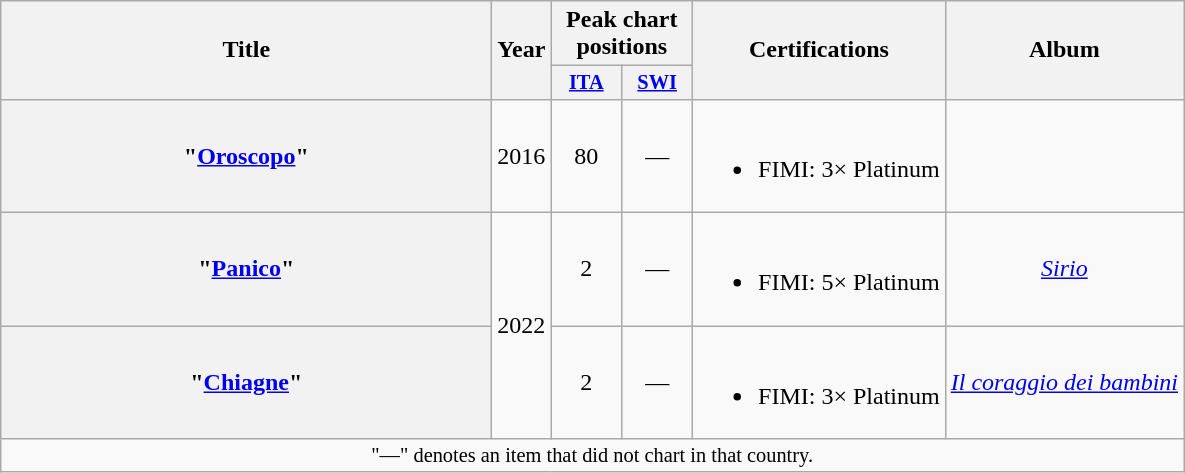<table class="wikitable plainrowheaders" style="text-align:center;">
<tr>
<th scope="col" rowspan="2" style="width:20em;">Title</th>
<th scope="col" rowspan="2" style="width:1em;">Year</th>
<th scope="col" colspan="2">Peak chart positions</th>
<th scope="col" rowspan="2">Certifications</th>
<th scope="col" rowspan="2">Album</th>
</tr>
<tr>
<th scope="col" style="width:3em;font-size:85%;"><a href='#'>ITA</a><br></th>
<th scope="col" style="width:3em;font-size:85%;"><a href='#'>SWI</a><br></th>
</tr>
<tr>
<th scope="row">"<a href='#'>Oroscopo</a>"<br></th>
<td>2016</td>
<td>80</td>
<td>—</td>
<td><br><ul><li>FIMI: 3× Platinum</li></ul></td>
<td></td>
</tr>
<tr>
<th scope="row">"<a href='#'>Panico</a>"<br></th>
<td rowspan="2">2022</td>
<td>2</td>
<td>—</td>
<td><br><ul><li>FIMI: 5× Platinum</li></ul></td>
<td><em><a href='#'>Sirio</a></em></td>
</tr>
<tr>
<th scope="row">"<a href='#'>Chiagne</a>"<br></th>
<td>2</td>
<td>—</td>
<td><br><ul><li>FIMI: 3× Platinum</li></ul></td>
<td><em><a href='#'>Il coraggio dei bambini</a></em></td>
</tr>
<tr>
<td colspan="6" style="text-align:center; font-size:85%">"—" denotes an item that did not chart in that country.</td>
</tr>
</table>
